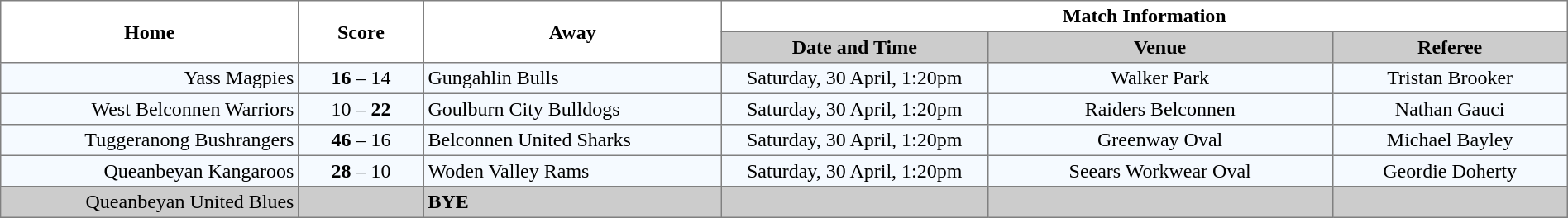<table border="1" cellpadding="3" cellspacing="0" width="100%" style="border-collapse:collapse;  text-align:center;">
<tr>
<th rowspan="2" width="19%">Home</th>
<th rowspan="2" width="8%">Score</th>
<th rowspan="2" width="19%">Away</th>
<th colspan="3">Match Information</th>
</tr>
<tr style="background:#CCCCCC">
<th width="17%">Date and Time</th>
<th width="22%">Venue</th>
<th width="50%">Referee</th>
</tr>
<tr style="text-align:center; background:#f5faff;">
<td align="right">Yass Magpies </td>
<td><strong>16</strong> – 14</td>
<td align="left"> Gungahlin Bulls</td>
<td>Saturday, 30 April, 1:20pm</td>
<td>Walker Park</td>
<td>Tristan Brooker</td>
</tr>
<tr style="text-align:center; background:#f5faff;">
<td align="right">West Belconnen Warriors </td>
<td>10 – <strong>22</strong></td>
<td align="left"> Goulburn City Bulldogs</td>
<td>Saturday, 30 April, 1:20pm</td>
<td>Raiders Belconnen</td>
<td>Nathan Gauci</td>
</tr>
<tr style="text-align:center; background:#f5faff;">
<td align="right">Tuggeranong Bushrangers </td>
<td><strong>46</strong> – 16</td>
<td align="left"> Belconnen United Sharks</td>
<td>Saturday, 30 April, 1:20pm</td>
<td>Greenway Oval</td>
<td>Michael Bayley</td>
</tr>
<tr style="text-align:center; background:#f5faff;">
<td align="right">Queanbeyan Kangaroos </td>
<td><strong>28</strong> – 10</td>
<td align="left"> Woden Valley Rams</td>
<td>Saturday, 30 April, 1:20pm</td>
<td>Seears Workwear Oval</td>
<td>Geordie Doherty</td>
</tr>
<tr style="text-align:center; background:#CCCCCC;">
<td align="right">Queanbeyan United Blues </td>
<td></td>
<td align="left"><strong>BYE</strong></td>
<td></td>
<td></td>
<td></td>
</tr>
</table>
